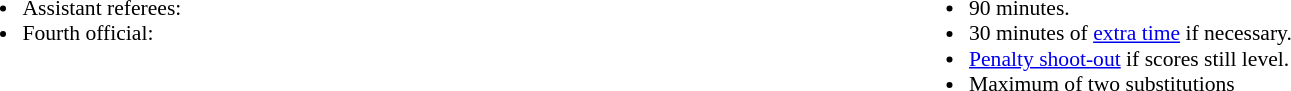<table style="width:100%; font-size:90%">
<tr>
<td style="width:50%; vertical-align:top"><br><ul><li>Assistant referees:</li><li>Fourth official:</li></ul></td>
<td style="width:50%; vertical-align:top"><br><ul><li>90 minutes.</li><li>30 minutes of <a href='#'>extra time</a> if necessary.</li><li><a href='#'>Penalty shoot-out</a> if scores still level.</li><li>Maximum of two substitutions</li></ul></td>
</tr>
</table>
